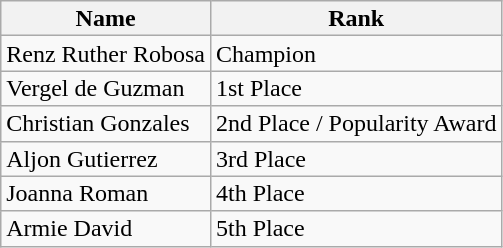<table class="wikitable" style="text-align:left; line-height:16px; width:auto;">
<tr>
<th>Name</th>
<th>Rank</th>
</tr>
<tr>
<td>Renz Ruther Robosa</td>
<td>Champion</td>
</tr>
<tr>
<td>Vergel de Guzman</td>
<td>1st Place</td>
</tr>
<tr>
<td>Christian Gonzales</td>
<td>2nd Place / Popularity Award</td>
</tr>
<tr>
<td>Aljon Gutierrez</td>
<td>3rd Place</td>
</tr>
<tr>
<td>Joanna Roman</td>
<td>4th Place</td>
</tr>
<tr>
<td>Armie David</td>
<td>5th Place</td>
</tr>
</table>
